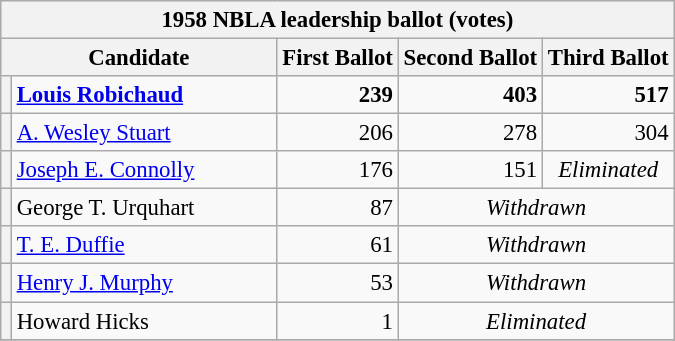<table class="wikitable" style="font-size: 95%;">
<tr style="background-color:#E9E9E9">
<th colspan="5">1958 NBLA leadership ballot (votes)</th>
</tr>
<tr style="background-color:#E9E9E9">
<th colspan="2" style="width: 170px">Candidate</th>
<th>First Ballot</th>
<th>Second Ballot</th>
<th>Third Ballot</th>
</tr>
<tr>
<th></th>
<td style="width: 170px"><strong><a href='#'>Louis Robichaud</a></strong></td>
<td align="right"><strong>239</strong></td>
<td align="right"><strong>403</strong></td>
<td align="right"><strong>517</strong></td>
</tr>
<tr>
<th></th>
<td style="width: 170px"><a href='#'>A. Wesley Stuart</a></td>
<td align="right">206</td>
<td align="right">278</td>
<td align="right">304</td>
</tr>
<tr>
<th></th>
<td style="width: 170px"><a href='#'>Joseph E. Connolly</a></td>
<td align="right">176</td>
<td align="right">151</td>
<td align="center"><em>Eliminated</em></td>
</tr>
<tr>
<th></th>
<td style="width: 170px">George T. Urquhart</td>
<td align="right">87</td>
<td colspan="2" align="center"><em>Withdrawn</em></td>
</tr>
<tr>
<th></th>
<td style="width: 170px"><a href='#'>T. E. Duffie</a></td>
<td align="right">61</td>
<td colspan="2" align="center"><em>Withdrawn</em></td>
</tr>
<tr>
<th></th>
<td style="width: 170px"><a href='#'>Henry J. Murphy</a></td>
<td align="right">53</td>
<td colspan="2" align="center"><em>Withdrawn</em></td>
</tr>
<tr>
<th></th>
<td style="width: 170px">Howard Hicks</td>
<td align="right">1</td>
<td colspan="2" align="center"><em>Eliminated</em></td>
</tr>
<tr>
</tr>
</table>
